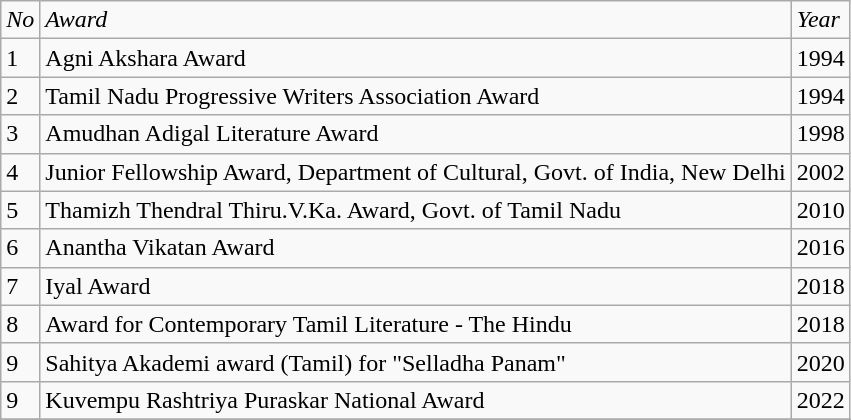<table class="wikitable">
<tr>
<td><em>No</em></td>
<td><em>Award</em></td>
<td><em>Year</em></td>
</tr>
<tr>
<td>1</td>
<td>Agni Akshara Award</td>
<td>1994</td>
</tr>
<tr>
<td>2</td>
<td>Tamil Nadu Progressive Writers Association Award</td>
<td>1994</td>
</tr>
<tr>
<td>3</td>
<td>Amudhan Adigal Literature Award</td>
<td>1998</td>
</tr>
<tr>
<td>4</td>
<td>Junior Fellowship Award, Department of Cultural, Govt. of India, New Delhi</td>
<td>2002</td>
</tr>
<tr>
<td>5</td>
<td>Thamizh Thendral Thiru.V.Ka. Award, Govt. of Tamil Nadu</td>
<td>2010</td>
</tr>
<tr>
<td>6</td>
<td>Anantha Vikatan Award</td>
<td>2016</td>
</tr>
<tr>
<td>7</td>
<td>Iyal Award</td>
<td>2018</td>
</tr>
<tr>
<td>8</td>
<td>Award for Contemporary Tamil Literature - The Hindu</td>
<td>2018</td>
</tr>
<tr>
<td>9</td>
<td>Sahitya Akademi award (Tamil) for "Selladha Panam"</td>
<td>2020</td>
</tr>
<tr>
<td>9</td>
<td>Kuvempu Rashtriya Puraskar National Award</td>
<td>2022</td>
</tr>
<tr>
</tr>
</table>
